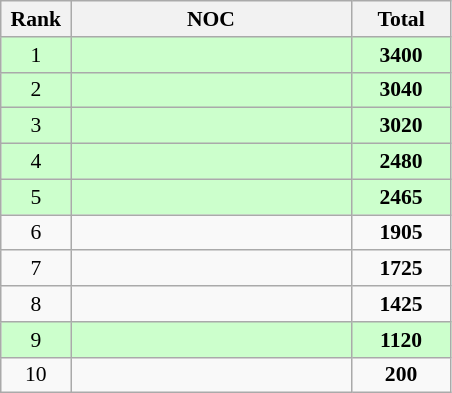<table class="wikitable" style="text-align:center; font-size:90%">
<tr>
<th width=40>Rank</th>
<th width=180>NOC</th>
<th width=60>Total</th>
</tr>
<tr bgcolor=#ccffcc>
<td>1</td>
<td align=left></td>
<td><strong>3400</strong></td>
</tr>
<tr bgcolor=#ccffcc>
<td>2</td>
<td align=left></td>
<td><strong>3040</strong></td>
</tr>
<tr bgcolor=#ccffcc>
<td>3</td>
<td align=left></td>
<td><strong>3020</strong></td>
</tr>
<tr bgcolor=#ccffcc>
<td>4</td>
<td align=left></td>
<td><strong>2480</strong></td>
</tr>
<tr bgcolor=#ccffcc>
<td>5</td>
<td align=left></td>
<td><strong>2465</strong></td>
</tr>
<tr>
<td>6</td>
<td align=left></td>
<td><strong>1905</strong></td>
</tr>
<tr>
<td>7</td>
<td align=left></td>
<td><strong>1725</strong></td>
</tr>
<tr>
<td>8</td>
<td align=left></td>
<td><strong>1425</strong></td>
</tr>
<tr bgcolor=#ccffcc>
<td>9</td>
<td align=left></td>
<td><strong>1120</strong></td>
</tr>
<tr>
<td>10</td>
<td align=left></td>
<td><strong>200</strong></td>
</tr>
</table>
